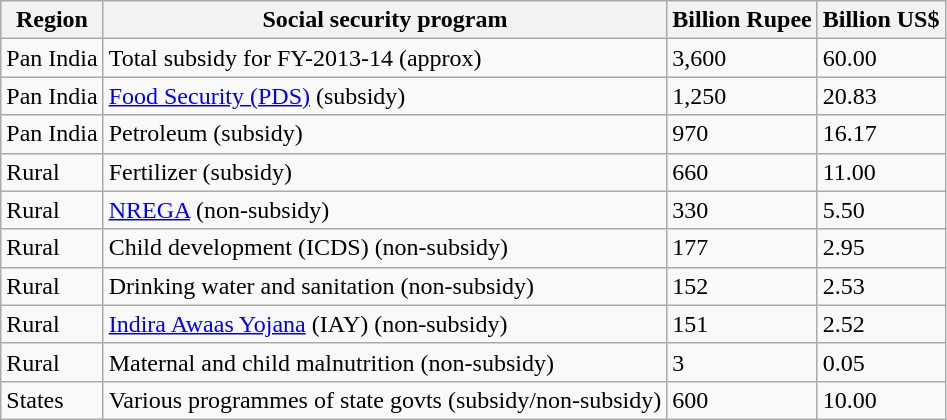<table class="wikitable sortable">
<tr>
<th>Region</th>
<th>Social security program</th>
<th>Billion Rupee</th>
<th>Billion US$</th>
</tr>
<tr>
<td>Pan India</td>
<td>Total subsidy for FY-2013-14 (approx)</td>
<td>3,600</td>
<td>60.00</td>
</tr>
<tr>
<td>Pan India</td>
<td><a href='#'>Food Security (PDS)</a> (subsidy)</td>
<td>1,250</td>
<td>20.83</td>
</tr>
<tr>
<td>Pan India</td>
<td>Petroleum (subsidy)</td>
<td>970</td>
<td>16.17</td>
</tr>
<tr>
<td>Rural</td>
<td>Fertilizer (subsidy)</td>
<td>660</td>
<td>11.00</td>
</tr>
<tr>
<td>Rural</td>
<td><a href='#'>NREGA</a> (non-subsidy)</td>
<td>330</td>
<td>5.50</td>
</tr>
<tr>
<td>Rural</td>
<td>Child development (ICDS) (non-subsidy)</td>
<td>177</td>
<td>2.95</td>
</tr>
<tr>
<td>Rural</td>
<td>Drinking water and sanitation (non-subsidy)</td>
<td>152</td>
<td>2.53</td>
</tr>
<tr>
<td>Rural</td>
<td><a href='#'>Indira Awaas Yojana</a> (IAY) (non-subsidy)</td>
<td>151</td>
<td>2.52</td>
</tr>
<tr>
<td>Rural</td>
<td>Maternal and child malnutrition (non-subsidy)</td>
<td>3</td>
<td>0.05</td>
</tr>
<tr>
<td>States</td>
<td>Various programmes of state govts (subsidy/non-subsidy)</td>
<td>600</td>
<td>10.00</td>
</tr>
</table>
